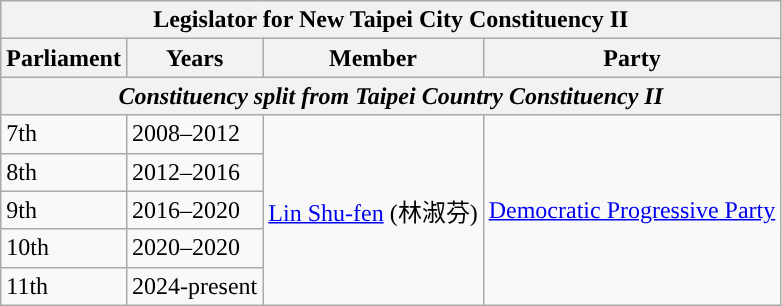<table class=wikitable>
<tr>
<th colspan="4">Legislator for New Taipei City Constituency II</th>
</tr>
<tr>
<th>Parliament</th>
<th>Years</th>
<th>Member</th>
<th>Party</th>
</tr>
<tr>
<th colspan=4 align=center><em>Constituency split from Taipei Country Constituency II </em></th>
</tr>
<tr>
<td>7th</td>
<td>2008–2012</td>
<td rowspan=5><a href='#'>Lin Shu-fen</a> (林淑芬)</td>
<td rowspan=5> <a href='#'>Democratic Progressive Party</a></td>
</tr>
<tr>
<td>8th</td>
<td>2012–2016</td>
</tr>
<tr>
<td>9th</td>
<td>2016–2020</td>
</tr>
<tr>
<td>10th</td>
<td>2020–2020</td>
</tr>
<tr>
<td>11th</td>
<td>2024-present</td>
</tr>
</table>
